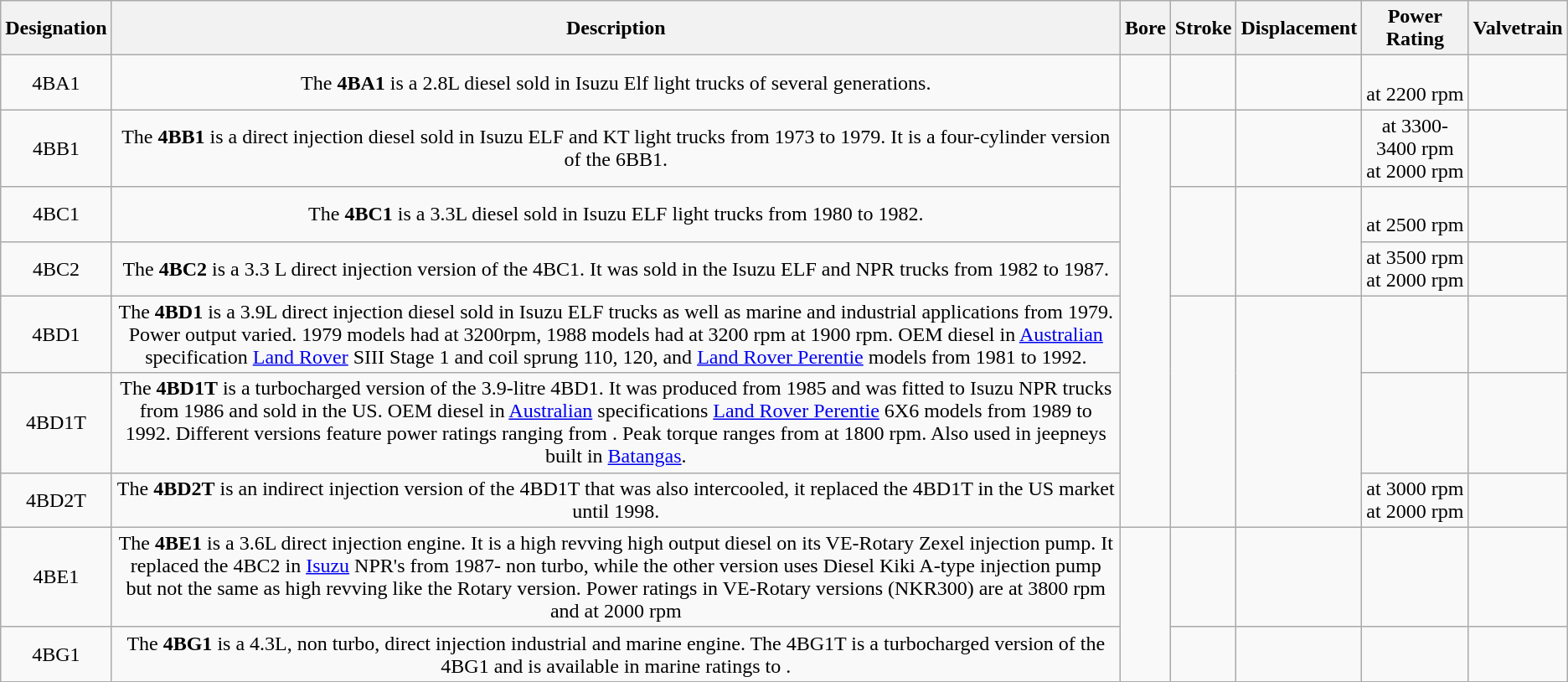<table class="wikitable" style="text-align: center;">
<tr>
<th>Designation</th>
<th>Description</th>
<th>Bore</th>
<th>Stroke</th>
<th>Displacement</th>
<th>Power Rating</th>
<th>Valvetrain</th>
</tr>
<tr>
<td>4BA1</td>
<td>The <strong>4BA1</strong> is a 2.8L diesel sold in Isuzu Elf light trucks of several generations.</td>
<td></td>
<td></td>
<td></td>
<td> <br>  at 2200 rpm</td>
<td></td>
</tr>
<tr>
<td>4BB1</td>
<td>The <strong>4BB1</strong> is a direct injection diesel sold in Isuzu ELF and KT light trucks from 1973 to 1979. It is a four-cylinder version of the 6BB1.</td>
<td rowspan="6"></td>
<td></td>
<td></td>
<td> at 3300-3400 rpm <br>  at 2000 rpm</td>
<td></td>
</tr>
<tr>
<td>4BC1</td>
<td>The <strong>4BC1</strong> is a 3.3L diesel sold in Isuzu ELF light trucks from 1980 to 1982.</td>
<td rowspan="2"></td>
<td rowspan="2"></td>
<td> <br>  at 2500 rpm</td>
<td></td>
</tr>
<tr>
<td>4BC2</td>
<td>The <strong>4BC2</strong> is a 3.3 L direct injection version of the 4BC1. It was sold in the Isuzu ELF and NPR trucks from 1982 to 1987.</td>
<td> at 3500 rpm <br>  at 2000 rpm</td>
<td></td>
</tr>
<tr>
<td>4BD1</td>
<td>The <strong>4BD1</strong> is a 3.9L direct injection diesel sold in Isuzu ELF trucks as well as marine and industrial applications from 1979. Power output varied. 1979 models had  at 3200rpm, 1988 models had  at 3200 rpm  at 1900 rpm. OEM diesel in <a href='#'>Australian</a> specification <a href='#'>Land Rover</a> SIII Stage 1 and coil sprung 110, 120, and <a href='#'>Land Rover Perentie</a> models from 1981 to 1992.</td>
<td rowspan="3"></td>
<td rowspan="3"></td>
<td></td>
<td></td>
</tr>
<tr>
<td>4BD1T</td>
<td>The <strong>4BD1T</strong> is a turbocharged version of the 3.9-litre 4BD1. It was produced from 1985 and was fitted to Isuzu NPR trucks from 1986 and sold in the US. OEM diesel in <a href='#'>Australian</a> specifications <a href='#'>Land Rover Perentie</a> 6X6 models from 1989 to 1992. Different versions feature power ratings ranging from . Peak torque ranges from  at 1800 rpm. Also used in jeepneys built in <a href='#'>Batangas</a>.</td>
<td></td>
<td></td>
</tr>
<tr>
<td>4BD2T</td>
<td>The <strong>4BD2T</strong> is an indirect injection version of the 4BD1T that was also intercooled, it replaced the 4BD1T in the US market until 1998.</td>
<td> at 3000 rpm <br>  at 2000 rpm</td>
<td></td>
</tr>
<tr>
<td>4BE1</td>
<td>The <strong>4BE1</strong> is a 3.6L direct injection engine. It is a high revving high output diesel on its VE-Rotary Zexel injection pump. It replaced the 4BC2 in <a href='#'>Isuzu</a> NPR's from 1987- non turbo, while the other version uses Diesel Kiki A-type injection pump but not the same as high revving like the Rotary version. Power ratings in VE-Rotary versions (NKR300) are  at 3800 rpm and  at 2000 rpm</td>
<td rowspan="2"></td>
<td></td>
<td></td>
<td></td>
<td></td>
</tr>
<tr>
<td>4BG1</td>
<td>The <strong>4BG1</strong> is a 4.3L, non turbo, direct injection industrial and marine engine. The 4BG1T is a turbocharged version of the 4BG1 and is available in marine ratings to .</td>
<td></td>
<td></td>
<td></td>
<td></td>
</tr>
</table>
